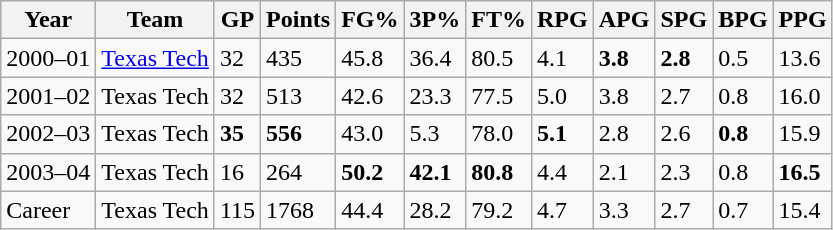<table class="wikitable">
<tr>
<th>Year</th>
<th>Team</th>
<th>GP</th>
<th>Points</th>
<th>FG%</th>
<th>3P%</th>
<th>FT%</th>
<th>RPG</th>
<th>APG</th>
<th>SPG</th>
<th>BPG</th>
<th>PPG</th>
</tr>
<tr>
<td>2000–01</td>
<td><a href='#'>Texas Tech</a></td>
<td>32</td>
<td>435</td>
<td>45.8</td>
<td>36.4</td>
<td>80.5</td>
<td>4.1</td>
<td><strong>3.8</strong></td>
<td><strong>2.8</strong></td>
<td>0.5</td>
<td>13.6</td>
</tr>
<tr>
<td>2001–02</td>
<td>Texas Tech</td>
<td>32</td>
<td>513</td>
<td>42.6</td>
<td>23.3</td>
<td>77.5</td>
<td>5.0</td>
<td>3.8</td>
<td>2.7</td>
<td>0.8</td>
<td>16.0</td>
</tr>
<tr>
<td>2002–03</td>
<td>Texas Tech</td>
<td><strong>35</strong></td>
<td><strong>556</strong></td>
<td>43.0</td>
<td>5.3</td>
<td>78.0</td>
<td><strong>5.1</strong></td>
<td>2.8</td>
<td>2.6</td>
<td><strong>0.8</strong></td>
<td>15.9</td>
</tr>
<tr>
<td>2003–04</td>
<td>Texas Tech</td>
<td>16</td>
<td>264</td>
<td><strong>50.2</strong></td>
<td><strong>42.1</strong></td>
<td><strong>80.8</strong></td>
<td>4.4</td>
<td>2.1</td>
<td>2.3</td>
<td>0.8</td>
<td><strong>16.5</strong></td>
</tr>
<tr>
<td>Career</td>
<td>Texas Tech</td>
<td>115</td>
<td>1768</td>
<td>44.4</td>
<td>28.2</td>
<td>79.2</td>
<td>4.7</td>
<td>3.3</td>
<td>2.7</td>
<td>0.7</td>
<td>15.4</td>
</tr>
</table>
